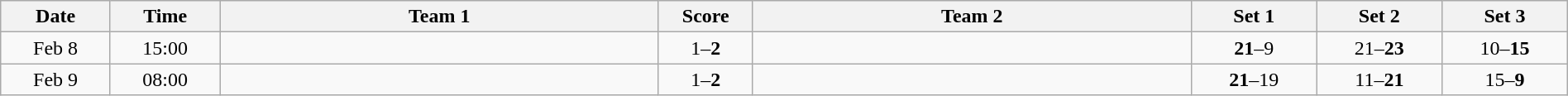<table class="wikitable" width="100%">
<tr>
<th style="width:7%">Date</th>
<th style="width:7%">Time</th>
<th style="width:28%">Team 1</th>
<th style="width:6%">Score</th>
<th style="width:28%">Team 2</th>
<th style="width:8%">Set 1</th>
<th style="width:8%">Set 2</th>
<th style="width:8%">Set 3</th>
</tr>
<tr>
<td style="text-align:center">Feb 8</td>
<td style="text-align:center">15:00</td>
<td style="text-align:right"></td>
<td style="text-align:center">1–<strong>2</strong></td>
<td style="text-align:left"><strong></strong></td>
<td style="text-align:center"><strong>21</strong>–9</td>
<td style="text-align:center">21–<strong>23</strong></td>
<td style="text-align:center">10–<strong>15</strong></td>
</tr>
<tr>
<td style="text-align:center">Feb 9</td>
<td style="text-align:center">08:00</td>
<td style="text-align:right"></td>
<td style="text-align:center">1–<strong>2</strong></td>
<td style="text-align:left"><strong></strong></td>
<td style="text-align:center"><strong>21</strong>–19</td>
<td style="text-align:center">11–<strong>21</strong></td>
<td style="text-align:center">15–<strong>9</strong></td>
</tr>
</table>
